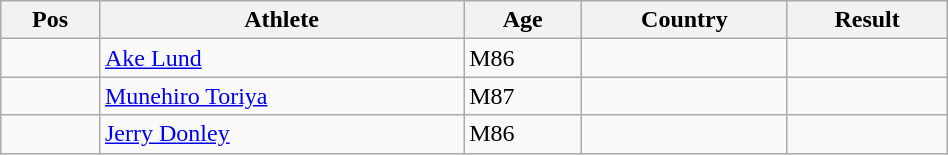<table class="wikitable"  style="text-align:center; width:50%;">
<tr>
<th>Pos</th>
<th>Athlete</th>
<th>Age</th>
<th>Country</th>
<th>Result</th>
</tr>
<tr>
<td align=center></td>
<td align=left><a href='#'>Ake Lund</a></td>
<td align=left>M86</td>
<td align=left></td>
<td></td>
</tr>
<tr>
<td align=center></td>
<td align=left><a href='#'>Munehiro Toriya</a></td>
<td align=left>M87</td>
<td align=left></td>
<td></td>
</tr>
<tr>
<td align=center></td>
<td align=left><a href='#'>Jerry Donley</a></td>
<td align=left>M86</td>
<td align=left></td>
<td></td>
</tr>
</table>
